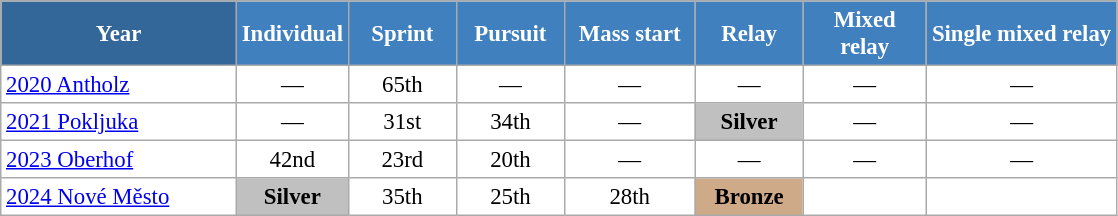<table class="wikitable" style="font-size:95%; text-align:center; border:grey solid 1px; border-collapse:collapse; background:#ffffff;">
<tr>
<th style="background-color:#369; color:white;    width:150px;">Year</th>
<th style="background-color:#4180be; color:white; width:65px;">Individual</th>
<th style="background-color:#4180be; color:white; width:65px;">Sprint</th>
<th style="background-color:#4180be; color:white; width:65px;">Pursuit</th>
<th style="background-color:#4180be; color:white; width:80px;">Mass start</th>
<th style="background-color:#4180be; color:white; width:65px;">Relay</th>
<th style="background-color:#4180be; color:white; width:75px;">Mixed relay</th>
<th style="background-color:#4180be; color:white; width:120px;">Single mixed relay</th>
</tr>
<tr>
<td align=left> <a href='#'>2020 Antholz</a></td>
<td>—</td>
<td>65th</td>
<td>—</td>
<td>—</td>
<td>—</td>
<td>—</td>
<td>—</td>
</tr>
<tr>
<td align=left> <a href='#'>2021 Pokljuka</a></td>
<td>—</td>
<td>31st</td>
<td>34th</td>
<td>—</td>
<td style="background:silver;"><strong>Silver</strong></td>
<td>—</td>
<td>—</td>
</tr>
<tr>
<td align=left> <a href='#'>2023 Oberhof</a></td>
<td>42nd</td>
<td>23rd</td>
<td>20th</td>
<td>—</td>
<td>—</td>
<td>—</td>
<td>—</td>
</tr>
<tr>
<td align=left> <a href='#'>2024 Nové Město</a></td>
<td style="background:silver;"><strong>Silver</strong></td>
<td>35th</td>
<td>25th</td>
<td>28th</td>
<td style="background:#cfaa88;"><strong>Bronze</strong></td>
<td></td>
<td></td>
</tr>
</table>
